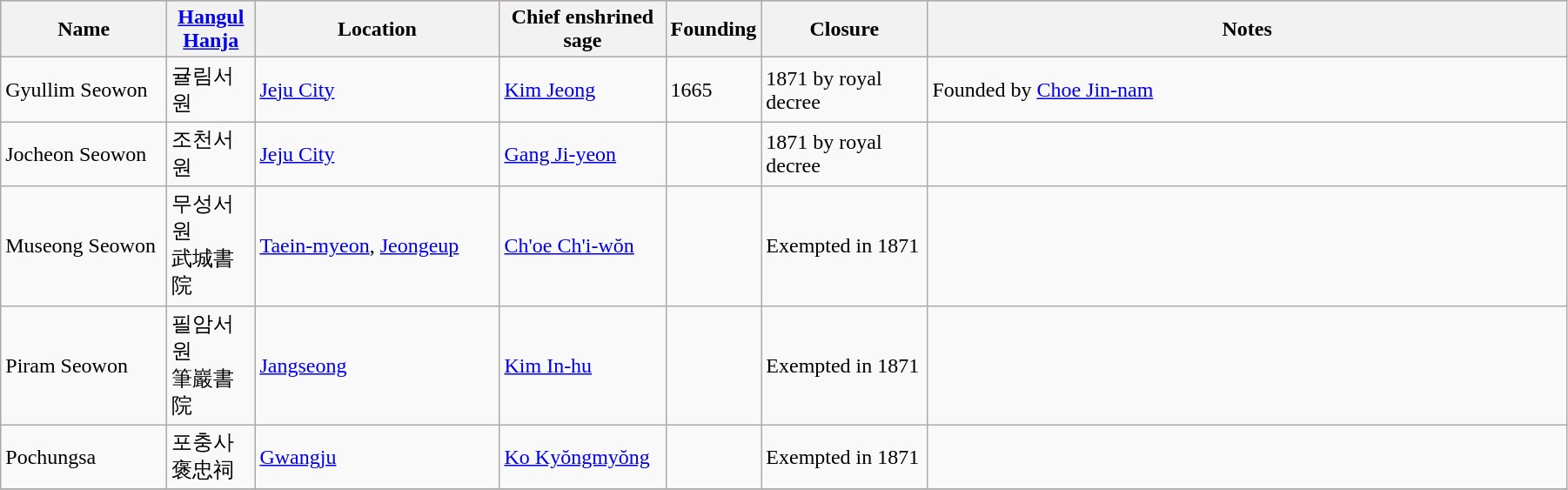<table class="wikitable sortable" width="95%">
<tr bgcolor="pink">
<th width="120px">Name</th>
<th width="60px"><a href='#'>Hangul</a><br><a href='#'>Hanja</a></th>
<th width="180px">Location</th>
<th width="120px">Chief enshrined sage</th>
<th width="60px">Founding</th>
<th width="120px">Closure</th>
<th>Notes</th>
</tr>
<tr>
<td>Gyullim Seowon</td>
<td>귤림서원<br></td>
<td><a href='#'>Jeju City</a></td>
<td><a href='#'>Kim Jeong</a></td>
<td>1665</td>
<td>1871 by royal decree</td>
<td>Founded by <a href='#'>Choe Jin-nam</a></td>
</tr>
<tr>
<td>Jocheon Seowon</td>
<td>조천서원<br></td>
<td><a href='#'>Jeju City</a></td>
<td><a href='#'>Gang Ji-yeon</a></td>
<td></td>
<td>1871 by royal decree</td>
<td></td>
</tr>
<tr>
<td>Museong Seowon</td>
<td>무성서원<br>武城書院</td>
<td><a href='#'>Taein-myeon</a>, <a href='#'>Jeongeup</a></td>
<td><a href='#'>Ch'oe Ch'i-wŏn</a></td>
<td></td>
<td>Exempted in 1871</td>
<td></td>
</tr>
<tr>
<td>Piram Seowon</td>
<td>필암서원<br>筆巖書院</td>
<td><a href='#'>Jangseong</a></td>
<td><a href='#'>Kim In-hu</a></td>
<td></td>
<td>Exempted in 1871</td>
<td></td>
</tr>
<tr>
<td>Pochungsa</td>
<td>포충사<br>褒忠祠</td>
<td><a href='#'>Gwangju</a></td>
<td><a href='#'>Ko Kyŏngmyŏng</a></td>
<td></td>
<td>Exempted in 1871</td>
<td></td>
</tr>
<tr>
</tr>
</table>
